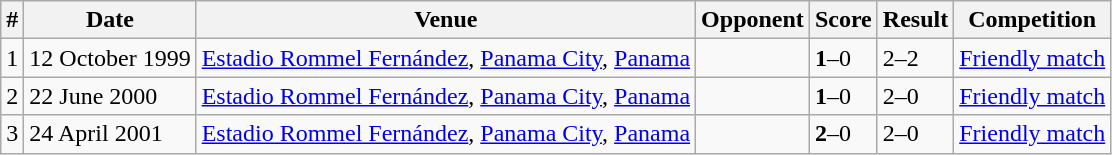<table class="wikitable">
<tr>
<th>#</th>
<th>Date</th>
<th>Venue</th>
<th>Opponent</th>
<th>Score</th>
<th>Result</th>
<th>Competition</th>
</tr>
<tr>
<td>1</td>
<td>12 October 1999</td>
<td><a href='#'>Estadio Rommel Fernández</a>, <a href='#'>Panama City</a>, <a href='#'>Panama</a></td>
<td></td>
<td><strong>1</strong>–0</td>
<td>2–2</td>
<td><a href='#'>Friendly match</a></td>
</tr>
<tr>
<td>2</td>
<td>22 June 2000</td>
<td><a href='#'>Estadio Rommel Fernández</a>, <a href='#'>Panama City</a>, <a href='#'>Panama</a></td>
<td></td>
<td><strong>1</strong>–0</td>
<td>2–0</td>
<td><a href='#'>Friendly match</a></td>
</tr>
<tr>
<td>3</td>
<td>24 April 2001</td>
<td><a href='#'>Estadio Rommel Fernández</a>, <a href='#'>Panama City</a>, <a href='#'>Panama</a></td>
<td></td>
<td><strong>2</strong>–0</td>
<td>2–0</td>
<td><a href='#'>Friendly match</a></td>
</tr>
</table>
